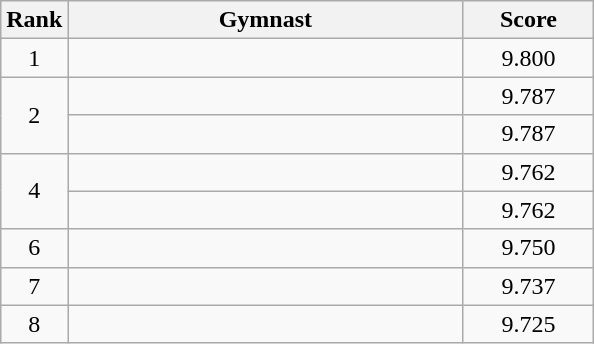<table class="wikitable" style="text-align:center">
<tr>
<th>Rank</th>
<th style="width:16em">Gymnast</th>
<th style="width:5em">Score</th>
</tr>
<tr>
<td>1</td>
<td align=left></td>
<td>9.800</td>
</tr>
<tr>
<td rowspan="2">2</td>
<td align=left></td>
<td>9.787</td>
</tr>
<tr>
<td align=left></td>
<td>9.787</td>
</tr>
<tr>
<td rowspan="2">4</td>
<td align=left></td>
<td>9.762</td>
</tr>
<tr>
<td align=left></td>
<td>9.762</td>
</tr>
<tr>
<td>6</td>
<td align=left></td>
<td>9.750</td>
</tr>
<tr>
<td>7</td>
<td align=left></td>
<td>9.737</td>
</tr>
<tr>
<td>8</td>
<td align=left></td>
<td>9.725</td>
</tr>
</table>
